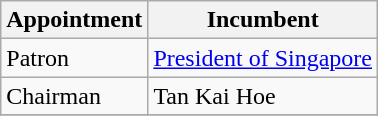<table class="wikitable">
<tr>
<th>Appointment</th>
<th>Incumbent</th>
</tr>
<tr>
<td>Patron</td>
<td><a href='#'>President of Singapore</a></td>
</tr>
<tr>
<td>Chairman</td>
<td>Tan Kai Hoe</td>
</tr>
<tr>
</tr>
</table>
